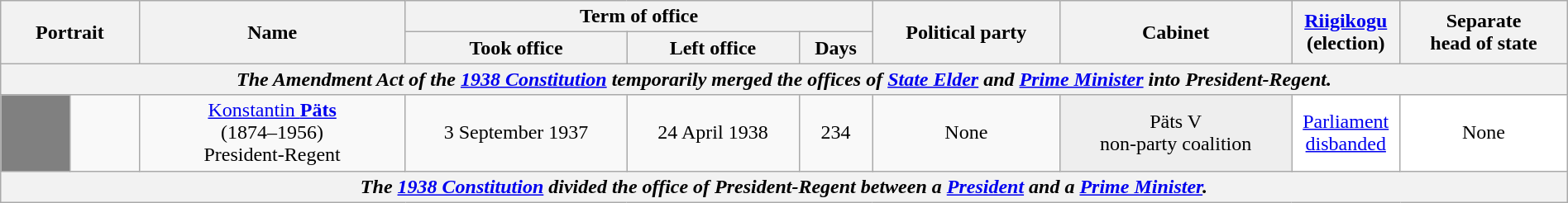<table class="wikitable" style="text-align:center; width:100%; border:1px #AAAAFF solid">
<tr>
<th width=70 colspan=2 rowspan=2>Portrait</th>
<th width=17% rowspan=2>Name</th>
<th width=200 colspan=3>Term of office</th>
<th rowspan=2>Political party</th>
<th rowspan=2>Cabinet</th>
<th width=80 rowspan=2><a href='#'>Riigikogu</a><br>(election)</th>
<th rowspan=2>Separate<br>head of state</th>
</tr>
<tr>
<th>Took office</th>
<th>Left office</th>
<th>Days</th>
</tr>
<tr>
<th colspan=10><em>The Amendment Act of the <a href='#'>1938 Constitution</a> temporarily merged the offices of <a href='#'>State Elder</a> and <a href='#'>Prime Minister</a> into President-Regent.</em></th>
</tr>
<tr>
<th style="background:gray; color:white"></th>
<td></td>
<td><a href='#'>Konstantin <strong>Päts</strong></a><br>(1874–1956)<br>President-Regent</td>
<td>3 September 1937</td>
<td>24 April 1938</td>
<td>234</td>
<td>None<br></td>
<td bgcolor=#EEEEEE>Päts V<br>non-party coalition<br></td>
<td bgcolor=white><a href='#'>Parliament<br>disbanded</a><br></td>
<td bgcolor=white>None</td>
</tr>
<tr>
<th colspan=10><em>The <a href='#'>1938 Constitution</a> divided the office of President-Regent between a <a href='#'>President</a> and a <a href='#'>Prime Minister</a>.</em></th>
</tr>
</table>
